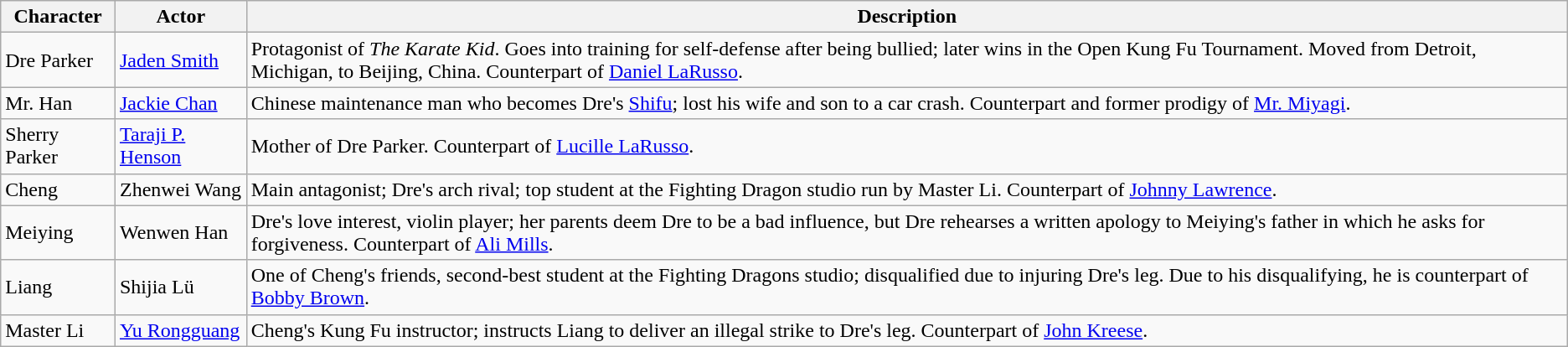<table class="wikitable">
<tr>
<th>Character</th>
<th>Actor</th>
<th>Description</th>
</tr>
<tr>
<td>Dre Parker</td>
<td><a href='#'>Jaden Smith</a></td>
<td>Protagonist of <em>The Karate Kid</em>. Goes into training for self-defense after being bullied; later wins in the Open Kung Fu Tournament. Moved from Detroit, Michigan, to Beijing, China. Counterpart of <a href='#'>Daniel LaRusso</a>.</td>
</tr>
<tr>
<td>Mr. Han</td>
<td><a href='#'>Jackie Chan</a></td>
<td>Chinese maintenance man who becomes Dre's <a href='#'>Shifu</a>; lost his wife and son to a car crash. Counterpart and former prodigy of <a href='#'>Mr. Miyagi</a>.</td>
</tr>
<tr>
<td>Sherry Parker</td>
<td><a href='#'>Taraji P. Henson</a></td>
<td>Mother of Dre Parker. Counterpart of <a href='#'>Lucille LaRusso</a>.</td>
</tr>
<tr>
<td>Cheng</td>
<td>Zhenwei Wang</td>
<td>Main antagonist; Dre's arch rival; top student at the Fighting Dragon studio run by Master Li. Counterpart of <a href='#'>Johnny Lawrence</a>.</td>
</tr>
<tr>
<td>Meiying</td>
<td>Wenwen Han</td>
<td>Dre's love interest, violin player; her parents deem Dre to be a bad influence, but Dre rehearses a written apology to Meiying's father in which he asks for forgiveness. Counterpart of <a href='#'>Ali Mills</a>.</td>
</tr>
<tr>
<td>Liang</td>
<td>Shijia Lü</td>
<td>One of Cheng's friends, second-best student at the Fighting Dragons studio; disqualified due to injuring Dre's leg. Due to his disqualifying, he is counterpart of <a href='#'>Bobby Brown</a>.</td>
</tr>
<tr>
<td>Master Li</td>
<td><a href='#'>Yu Rongguang</a></td>
<td>Cheng's Kung Fu instructor; instructs Liang to deliver an illegal strike to Dre's leg. Counterpart of <a href='#'>John Kreese</a>.</td>
</tr>
</table>
